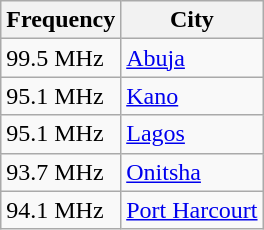<table class="wikitable sortable">
<tr>
<th>Frequency</th>
<th>City</th>
</tr>
<tr>
<td>99.5 MHz</td>
<td><a href='#'>Abuja</a></td>
</tr>
<tr>
<td>95.1 MHz</td>
<td><a href='#'>Kano</a></td>
</tr>
<tr>
<td>95.1 MHz</td>
<td><a href='#'>Lagos</a></td>
</tr>
<tr>
<td>93.7 MHz</td>
<td><a href='#'>Onitsha</a></td>
</tr>
<tr>
<td>94.1 MHz</td>
<td><a href='#'>Port Harcourt</a></td>
</tr>
</table>
